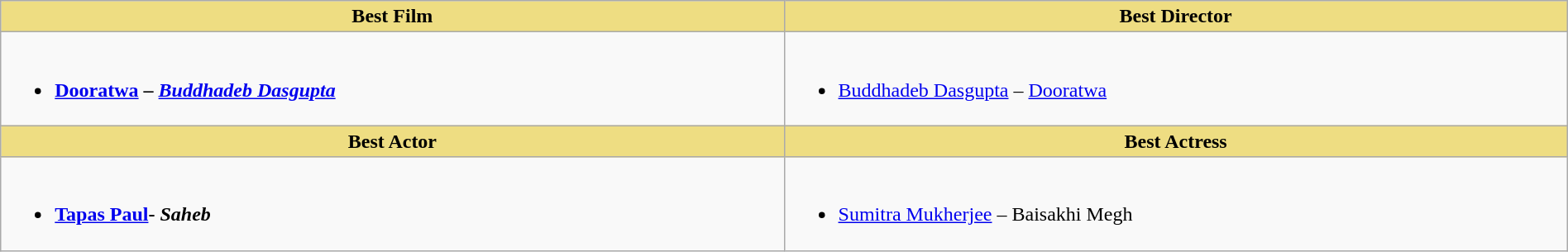<table class="wikitable" width="100%"  |>
<tr>
<th !  style="background:#eedd82; text-align:center; width:50%;">Best Film</th>
<th !  style="background:#eedd82; text-align:center; width:50%;">Best Director</th>
</tr>
<tr>
<td valign="top"><br><ul><li><strong><a href='#'>Dooratwa</a> – <em><a href='#'>Buddhadeb Dasgupta</a><strong><em></li></ul></td>
<td valign="top"><br><ul><li></strong><a href='#'>Buddhadeb Dasgupta</a> – </em><a href='#'>Dooratwa</a></em></strong></li></ul></td>
</tr>
<tr>
<th ! style="background:#eedd82; text-align:center;">Best Actor</th>
<th ! style="background:#eedd82; text-align:center;">Best Actress</th>
</tr>
<tr>
<td><br><ul><li><strong><a href='#'>Tapas Paul</a>- <em>Saheb<strong><em></li></ul></td>
<td><br><ul><li></strong><a href='#'>Sumitra Mukherjee</a> – </em>Baisakhi Megh</em></strong></li></ul></td>
</tr>
</table>
